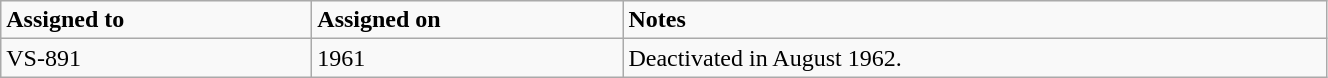<table class="wikitable" style="width: 70%;">
<tr>
<td style="width: 200px;"><strong>Assigned to</strong></td>
<td style="width: 200px;"><strong>Assigned on</strong></td>
<td><strong>Notes</strong></td>
</tr>
<tr>
<td>VS-891</td>
<td>1961</td>
<td>Deactivated in August 1962.</td>
</tr>
</table>
